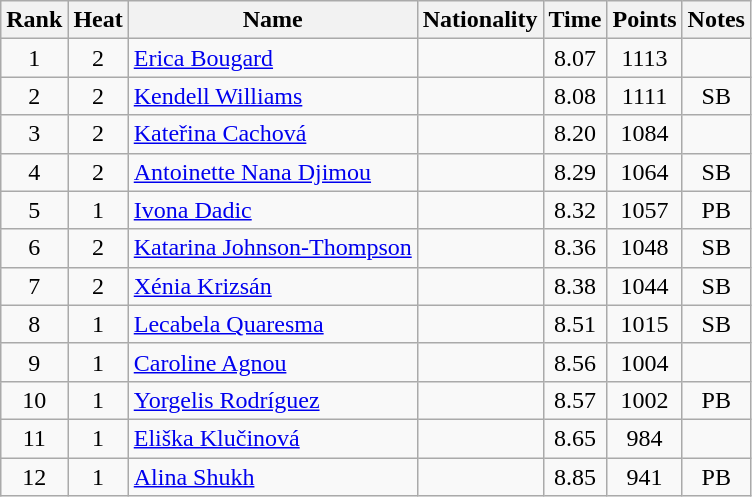<table class="wikitable sortable" style="text-align:center">
<tr>
<th>Rank</th>
<th>Heat</th>
<th>Name</th>
<th>Nationality</th>
<th>Time</th>
<th>Points</th>
<th>Notes</th>
</tr>
<tr>
<td>1</td>
<td>2</td>
<td align="left"><a href='#'>Erica Bougard</a></td>
<td align=left></td>
<td>8.07</td>
<td>1113</td>
<td></td>
</tr>
<tr>
<td>2</td>
<td>2</td>
<td align="left"><a href='#'>Kendell Williams</a></td>
<td align=left></td>
<td>8.08</td>
<td>1111</td>
<td>SB</td>
</tr>
<tr>
<td>3</td>
<td>2</td>
<td align="left"><a href='#'>Kateřina Cachová</a></td>
<td align=left></td>
<td>8.20</td>
<td>1084</td>
<td></td>
</tr>
<tr>
<td>4</td>
<td>2</td>
<td align="left"><a href='#'>Antoinette Nana Djimou</a></td>
<td align=left></td>
<td>8.29</td>
<td>1064</td>
<td>SB</td>
</tr>
<tr>
<td>5</td>
<td>1</td>
<td align="left"><a href='#'>Ivona Dadic</a></td>
<td align=left></td>
<td>8.32</td>
<td>1057</td>
<td>PB</td>
</tr>
<tr>
<td>6</td>
<td>2</td>
<td align="left"><a href='#'>Katarina Johnson-Thompson</a></td>
<td align=left></td>
<td>8.36</td>
<td>1048</td>
<td>SB</td>
</tr>
<tr>
<td>7</td>
<td>2</td>
<td align="left"><a href='#'>Xénia Krizsán</a></td>
<td align=left></td>
<td>8.38</td>
<td>1044</td>
<td>SB</td>
</tr>
<tr>
<td>8</td>
<td>1</td>
<td align="left"><a href='#'>Lecabela Quaresma</a></td>
<td align=left></td>
<td>8.51</td>
<td>1015</td>
<td>SB</td>
</tr>
<tr>
<td>9</td>
<td>1</td>
<td align="left"><a href='#'>Caroline Agnou</a></td>
<td align=left></td>
<td>8.56</td>
<td>1004</td>
<td></td>
</tr>
<tr>
<td>10</td>
<td>1</td>
<td align="left"><a href='#'>Yorgelis Rodríguez</a></td>
<td align=left></td>
<td>8.57</td>
<td>1002</td>
<td>PB</td>
</tr>
<tr>
<td>11</td>
<td>1</td>
<td align="left"><a href='#'>Eliška Klučinová</a></td>
<td align=left></td>
<td>8.65</td>
<td>984</td>
<td></td>
</tr>
<tr>
<td>12</td>
<td>1</td>
<td align="left"><a href='#'>Alina Shukh</a></td>
<td align=left></td>
<td>8.85</td>
<td>941</td>
<td>PB</td>
</tr>
</table>
